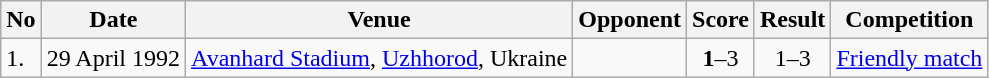<table class="wikitable" style="font-size:100%;">
<tr>
<th>No</th>
<th>Date</th>
<th>Venue</th>
<th>Opponent</th>
<th>Score</th>
<th>Result</th>
<th>Competition</th>
</tr>
<tr>
<td>1.</td>
<td>29 April 1992</td>
<td><a href='#'>Avanhard Stadium</a>, <a href='#'>Uzhhorod</a>, Ukraine</td>
<td></td>
<td align=center><strong>1</strong>–3</td>
<td align=center>1–3</td>
<td><a href='#'>Friendly match</a></td>
</tr>
</table>
